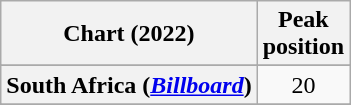<table class="wikitable sortable plainrowheaders" style="text-align:center">
<tr>
<th scope="col">Chart (2022)</th>
<th scope="col">Peak<br>position</th>
</tr>
<tr>
</tr>
<tr>
</tr>
<tr>
</tr>
<tr>
</tr>
<tr>
</tr>
<tr>
</tr>
<tr>
<th scope="row">South Africa (<em><a href='#'>Billboard</a></em>)</th>
<td>20</td>
</tr>
<tr>
</tr>
<tr>
</tr>
<tr>
</tr>
</table>
